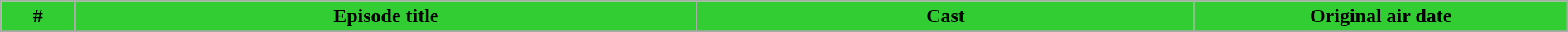<table class="wikitable plainrowheaders" style="margin: auto; width: 100%">
<tr>
<th style="background:#32CD32;" width="3%;">#</th>
<th style="background:#32CD32;" width="25%;">Episode title</th>
<th style="background:#32CD32;" width="20%;">Cast</th>
<th style="background:#32CD32;" width="15%;">Original air date</th>
</tr>
<tr>
</tr>
</table>
